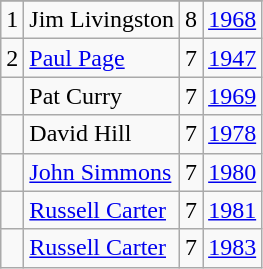<table class="wikitable">
<tr>
</tr>
<tr>
<td>1</td>
<td>Jim Livingston</td>
<td>8</td>
<td><a href='#'>1968</a></td>
</tr>
<tr>
<td>2</td>
<td><a href='#'>Paul Page</a></td>
<td>7</td>
<td><a href='#'>1947</a></td>
</tr>
<tr>
<td></td>
<td>Pat Curry</td>
<td>7</td>
<td><a href='#'>1969</a></td>
</tr>
<tr>
<td></td>
<td>David Hill</td>
<td>7</td>
<td><a href='#'>1978</a></td>
</tr>
<tr>
<td></td>
<td><a href='#'>John Simmons</a></td>
<td>7</td>
<td><a href='#'>1980</a></td>
</tr>
<tr>
<td></td>
<td><a href='#'>Russell Carter</a></td>
<td>7</td>
<td><a href='#'>1981</a></td>
</tr>
<tr>
<td></td>
<td><a href='#'>Russell Carter</a></td>
<td>7</td>
<td><a href='#'>1983</a></td>
</tr>
</table>
